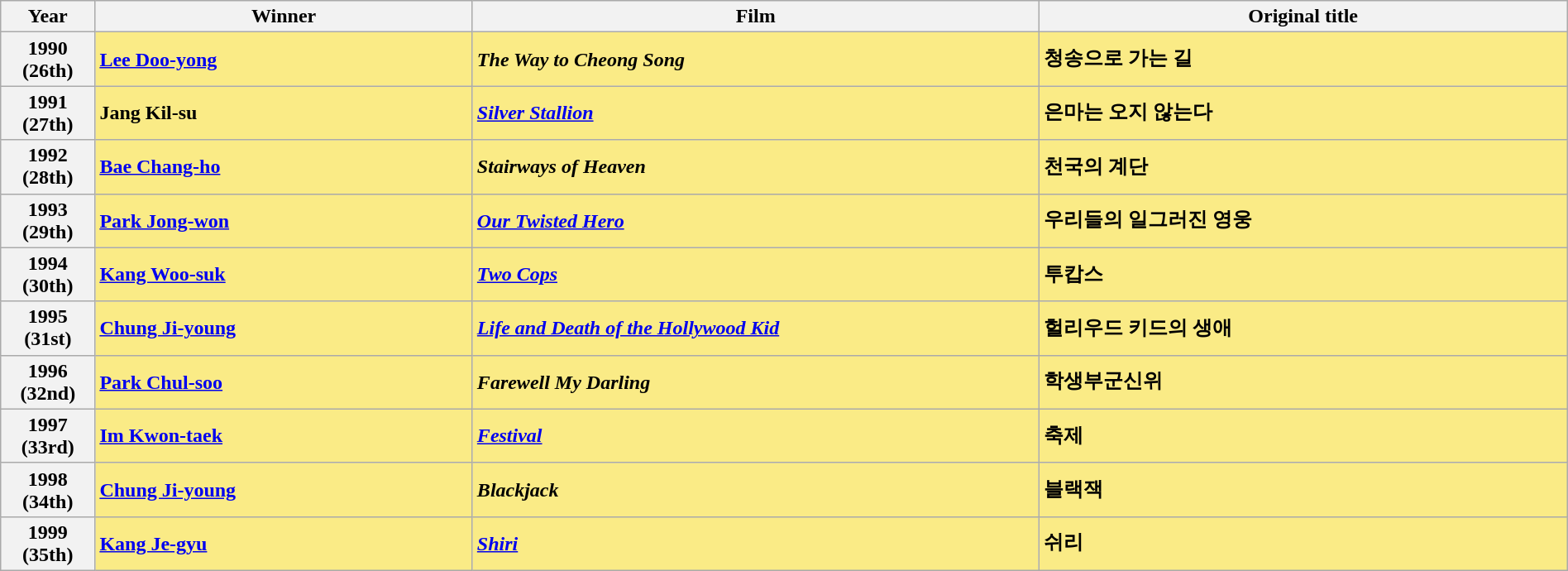<table class="wikitable" style="width:100%;" cellpadding="6">
<tr>
<th style="width:5%;">Year</th>
<th style="width:20%;">Winner</th>
<th style="width:30%;">Film</th>
<th style="width:28%;">Original title</th>
</tr>
<tr>
<th>1990<br>(26th)</th>
<td style="background:#FAEB86;"><strong><a href='#'>Lee Doo-yong</a> </strong></td>
<td style="background:#FAEB86;"><strong><em>The Way to Cheong Song</em></strong></td>
<td style="background:#FAEB86;"><strong>청송으로 가는 길</strong></td>
</tr>
<tr>
<th>1991<br>(27th)</th>
<td style="background:#FAEB86;"><strong>Jang Kil-su </strong></td>
<td style="background:#FAEB86;"><a href='#'><strong><em>Silver Stallion</em></strong></a></td>
<td style="background:#FAEB86;"><strong>은마는 오지 않는다</strong></td>
</tr>
<tr>
<th>1992<br>(28th)</th>
<td style="background:#FAEB86;"><strong><a href='#'>Bae Chang-ho</a> </strong></td>
<td style="background:#FAEB86;"><strong><em>Stairways of Heaven</em></strong></td>
<td style="background:#FAEB86;"><strong>천국의 계단</strong></td>
</tr>
<tr>
<th>1993<br>(29th)</th>
<td style="background:#FAEB86;"><strong><a href='#'>Park Jong-won</a> </strong></td>
<td style="background:#FAEB86;"><a href='#'><strong><em>Our Twisted Hero</em></strong></a></td>
<td style="background:#FAEB86;"><strong>우리들의 일그러진 영웅</strong></td>
</tr>
<tr>
<th>1994<br>(30th)</th>
<td style="background:#FAEB86;"><strong><a href='#'>Kang Woo-suk</a> </strong></td>
<td style="background:#FAEB86;"><strong><em><a href='#'>Two Cops</a></em></strong></td>
<td style="background:#FAEB86;"><strong>투캅스</strong></td>
</tr>
<tr>
<th>1995<br>(31st)</th>
<td style="background:#FAEB86;"><strong><a href='#'>Chung Ji-young</a> </strong></td>
<td style="background:#FAEB86;"><strong><em><a href='#'>Life and Death of the Hollywood Kid</a></em></strong></td>
<td style="background:#FAEB86;"><strong>헐리우드 키드의 생애</strong></td>
</tr>
<tr>
<th>1996<br>(32nd)</th>
<td style="background:#FAEB86;"><strong><a href='#'>Park Chul-soo</a> </strong></td>
<td style="background:#FAEB86;"><strong><em>Farewell My Darling</em></strong></td>
<td style="background:#FAEB86;"><strong>학생부군신위</strong></td>
</tr>
<tr>
<th>1997<br>(33rd)</th>
<td style="background:#FAEB86;"><strong><a href='#'>Im Kwon-taek</a> </strong></td>
<td style="background:#FAEB86;"><a href='#'><strong><em>Festival</em></strong></a></td>
<td style="background:#FAEB86;"><strong>축제</strong></td>
</tr>
<tr>
<th>1998<br>(34th)</th>
<td style="background:#FAEB86;"><strong><a href='#'>Chung Ji-young</a> </strong></td>
<td style="background:#FAEB86;"><strong><em>Blackjack</em></strong></td>
<td style="background:#FAEB86;"><strong>블랙잭</strong></td>
</tr>
<tr>
<th>1999<br>(35th)</th>
<td style="background:#FAEB86;"><strong><a href='#'>Kang Je-gyu</a> </strong></td>
<td style="background:#FAEB86;"><a href='#'><strong><em>Shiri</em></strong></a></td>
<td style="background:#FAEB86;"><strong>쉬리</strong></td>
</tr>
</table>
